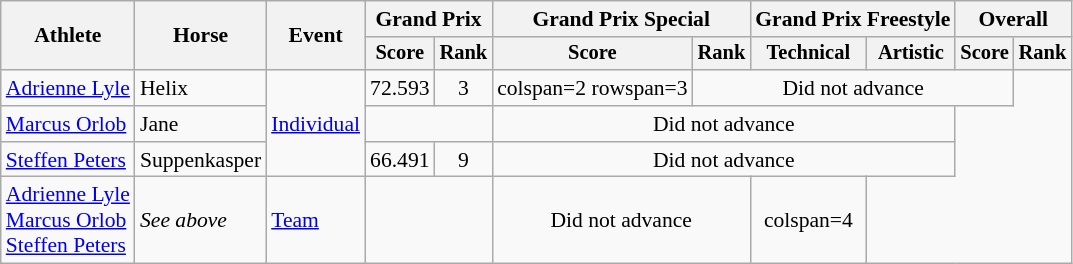<table class=wikitable style=font-size:90%;text-align:center>
<tr>
<th rowspan=2>Athlete</th>
<th rowspan=2>Horse</th>
<th rowspan=2>Event</th>
<th colspan=2>Grand Prix</th>
<th colspan=2>Grand Prix Special</th>
<th colspan=2>Grand Prix Freestyle</th>
<th colspan=2>Overall</th>
</tr>
<tr style=font-size:95%>
<th>Score</th>
<th>Rank</th>
<th>Score</th>
<th>Rank</th>
<th>Technical</th>
<th>Artistic</th>
<th>Score</th>
<th>Rank</th>
</tr>
<tr>
<td align=left><a href='#'>Adrienne Lyle</a></td>
<td align=left>Helix</td>
<td rowspan=3 align=left><a href='#'>Individual</a></td>
<td>72.593</td>
<td>3</td>
<td>colspan=2 rowspan=3 </td>
<td colspan=4>Did not advance</td>
</tr>
<tr>
<td align=left><a href='#'>Marcus Orlob</a></td>
<td align=left>Jane</td>
<td colspan=2></td>
<td colspan=4>Did not advance</td>
</tr>
<tr>
<td align=left><a href='#'>Steffen Peters</a></td>
<td align=left>Suppenkasper</td>
<td>66.491</td>
<td>9</td>
<td colspan=4>Did not advance</td>
</tr>
<tr>
<td align=left><a href='#'>Adrienne Lyle</a><br><a href='#'>Marcus Orlob</a><br><a href='#'>Steffen Peters</a></td>
<td align=left><em>See above</em></td>
<td align=left><a href='#'>Team</a></td>
<td colspan=2></td>
<td colspan=2>Did not advance</td>
<td>colspan=4 </td>
</tr>
</table>
